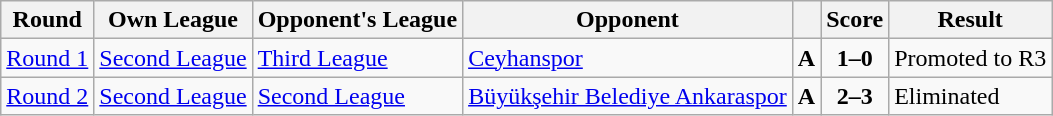<table class="wikitable" style="text-align: left;">
<tr>
<th>Round</th>
<th>Own League</th>
<th>Opponent's League</th>
<th>Opponent</th>
<th></th>
<th>Score</th>
<th>Result</th>
</tr>
<tr>
<td><a href='#'>Round 1</a></td>
<td><a href='#'>Second League</a></td>
<td><a href='#'>Third League</a></td>
<td><a href='#'>Ceyhanspor</a></td>
<td style="text-align:center;"><strong>A</strong></td>
<td style="text-align:center;"><strong>1–0</strong></td>
<td>Promoted to R3</td>
</tr>
<tr>
<td><a href='#'>Round 2</a></td>
<td><a href='#'>Second League</a></td>
<td><a href='#'>Second League</a></td>
<td><a href='#'>Büyükşehir Belediye Ankaraspor</a></td>
<td style="text-align:center;"><strong>A</strong></td>
<td style="text-align:center;"><strong>2–3</strong></td>
<td>Eliminated</td>
</tr>
</table>
